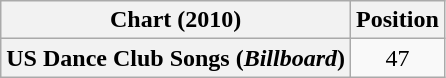<table class="wikitable plainrowheaders">
<tr>
<th>Chart (2010)</th>
<th>Position</th>
</tr>
<tr>
<th scope="row">US Dance Club Songs (<em>Billboard</em>)</th>
<td align="center">47</td>
</tr>
</table>
